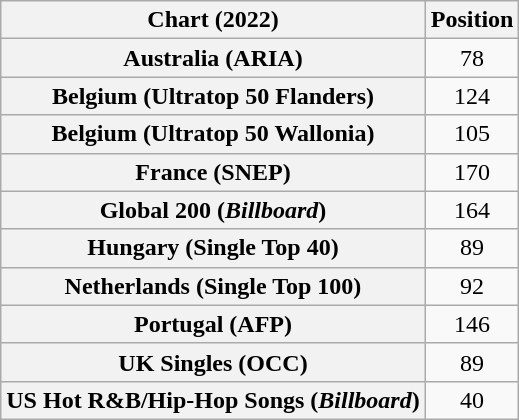<table class="wikitable sortable plainrowheaders" style="text-align:center">
<tr>
<th scope="col">Chart (2022)</th>
<th scope="col">Position</th>
</tr>
<tr>
<th scope="row">Australia (ARIA)</th>
<td>78</td>
</tr>
<tr>
<th scope="row">Belgium (Ultratop 50 Flanders)</th>
<td>124</td>
</tr>
<tr>
<th scope="row">Belgium (Ultratop 50 Wallonia)</th>
<td>105</td>
</tr>
<tr>
<th scope="row">France (SNEP)</th>
<td>170</td>
</tr>
<tr>
<th scope="row">Global 200 (<em>Billboard</em>)</th>
<td>164</td>
</tr>
<tr>
<th scope="row">Hungary (Single Top 40)</th>
<td>89</td>
</tr>
<tr>
<th scope="row">Netherlands (Single Top 100)</th>
<td>92</td>
</tr>
<tr>
<th scope="row">Portugal (AFP)</th>
<td>146</td>
</tr>
<tr>
<th scope="row">UK Singles (OCC)</th>
<td>89</td>
</tr>
<tr>
<th scope="row">US Hot R&B/Hip-Hop Songs (<em>Billboard</em>)</th>
<td>40</td>
</tr>
</table>
